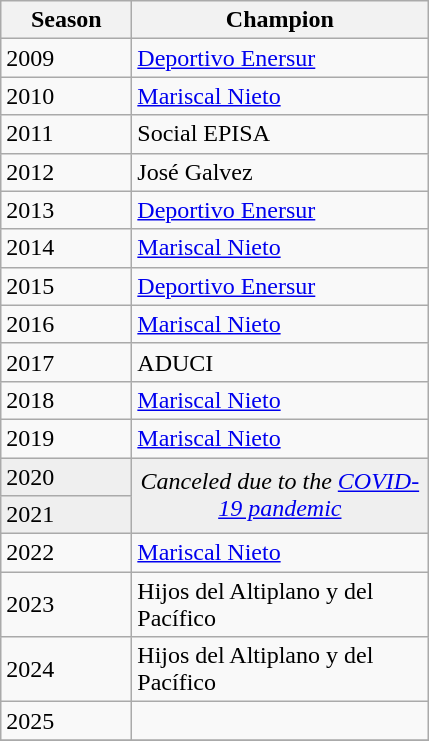<table class="wikitable sortable">
<tr>
<th width=80px>Season</th>
<th width=190px>Champion</th>
</tr>
<tr>
<td>2009</td>
<td><a href='#'>Deportivo Enersur</a></td>
</tr>
<tr>
<td>2010</td>
<td><a href='#'>Mariscal Nieto</a></td>
</tr>
<tr>
<td>2011</td>
<td>Social EPISA</td>
</tr>
<tr>
<td>2012</td>
<td>José Galvez</td>
</tr>
<tr>
<td>2013</td>
<td><a href='#'>Deportivo Enersur</a></td>
</tr>
<tr>
<td>2014</td>
<td><a href='#'>Mariscal Nieto</a></td>
</tr>
<tr>
<td>2015</td>
<td><a href='#'>Deportivo Enersur</a></td>
</tr>
<tr>
<td>2016</td>
<td><a href='#'>Mariscal Nieto</a></td>
</tr>
<tr>
<td>2017</td>
<td>ADUCI</td>
</tr>
<tr>
<td>2018</td>
<td><a href='#'>Mariscal Nieto</a></td>
</tr>
<tr>
<td>2019</td>
<td><a href='#'>Mariscal Nieto</a></td>
</tr>
<tr bgcolor=#efefef>
<td>2020</td>
<td rowspan=2 colspan="1" align=center><em>Canceled due to the <a href='#'>COVID-19 pandemic</a></em></td>
</tr>
<tr bgcolor=#efefef>
<td>2021</td>
</tr>
<tr>
<td>2022</td>
<td><a href='#'>Mariscal Nieto</a></td>
</tr>
<tr>
<td>2023</td>
<td>Hijos del Altiplano y del Pacífico</td>
</tr>
<tr>
<td>2024</td>
<td>Hijos del Altiplano y del Pacífico</td>
</tr>
<tr>
<td>2025</td>
<td></td>
</tr>
<tr>
</tr>
</table>
